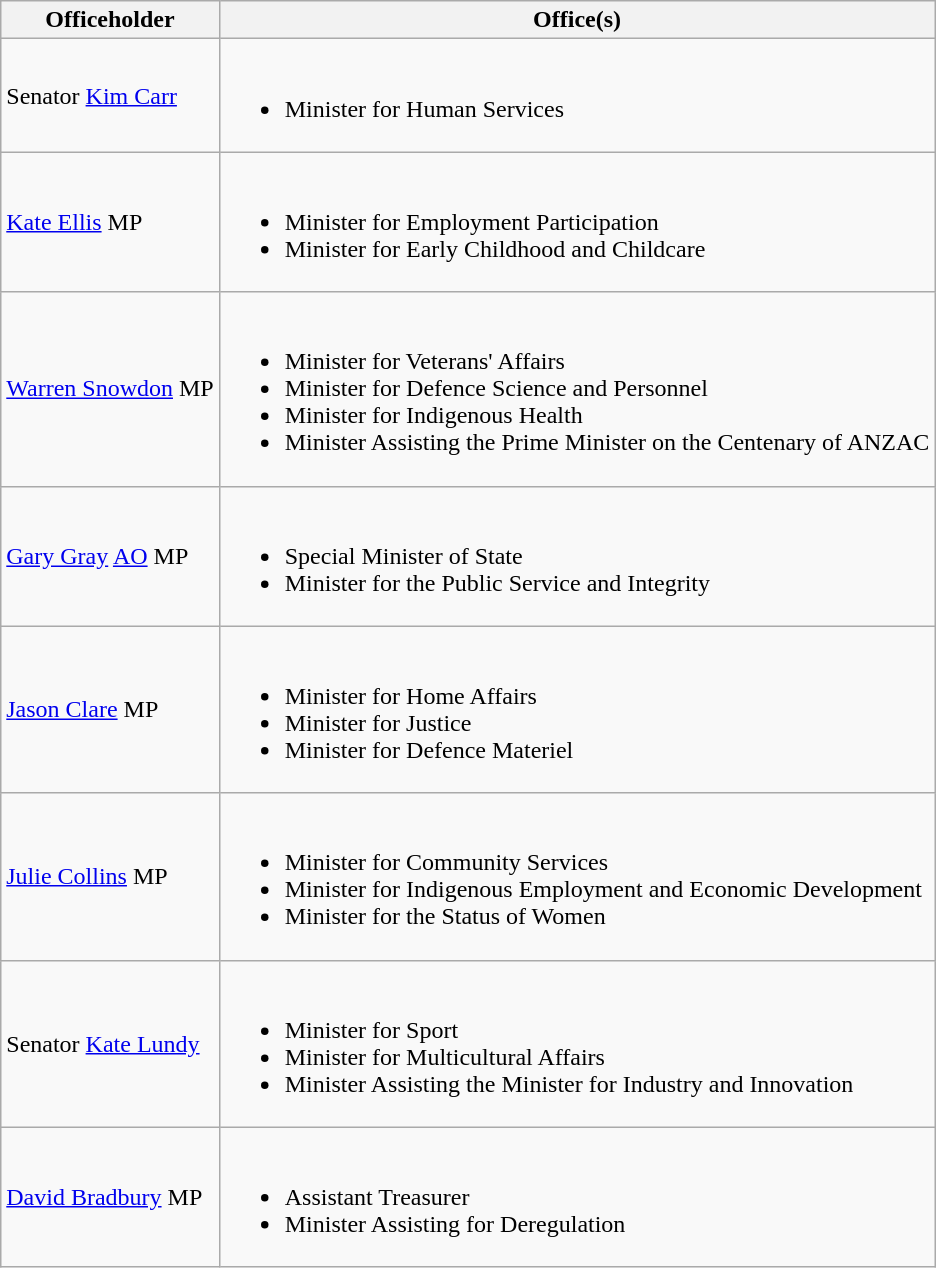<table class="wikitable">
<tr>
<th>Officeholder</th>
<th>Office(s)</th>
</tr>
<tr>
<td>Senator <a href='#'>Kim Carr</a></td>
<td><br><ul><li>Minister for Human Services</li></ul></td>
</tr>
<tr>
<td><a href='#'>Kate Ellis</a> MP</td>
<td><br><ul><li>Minister for Employment Participation</li><li>Minister for Early Childhood and Childcare</li></ul></td>
</tr>
<tr>
<td><a href='#'>Warren Snowdon</a> MP</td>
<td><br><ul><li>Minister for Veterans' Affairs</li><li>Minister for Defence Science and Personnel</li><li>Minister for Indigenous Health</li><li>Minister Assisting the Prime Minister on the Centenary of ANZAC</li></ul></td>
</tr>
<tr>
<td><a href='#'>Gary Gray</a> <a href='#'>AO</a> MP</td>
<td><br><ul><li>Special Minister of State</li><li>Minister for the Public Service and Integrity</li></ul></td>
</tr>
<tr>
<td><a href='#'>Jason Clare</a> MP</td>
<td><br><ul><li>Minister for Home Affairs</li><li>Minister for Justice</li><li>Minister for Defence Materiel</li></ul></td>
</tr>
<tr>
<td><a href='#'>Julie Collins</a> MP</td>
<td><br><ul><li>Minister for Community Services</li><li>Minister for Indigenous Employment and Economic Development</li><li>Minister for the Status of Women</li></ul></td>
</tr>
<tr>
<td>Senator <a href='#'>Kate Lundy</a></td>
<td><br><ul><li>Minister for Sport</li><li>Minister for Multicultural Affairs</li><li>Minister Assisting the Minister for Industry and Innovation</li></ul></td>
</tr>
<tr>
<td><a href='#'>David Bradbury</a> MP</td>
<td><br><ul><li>Assistant Treasurer</li><li>Minister Assisting for Deregulation</li></ul></td>
</tr>
</table>
